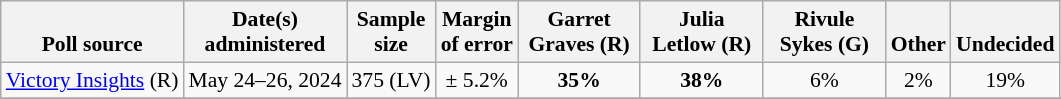<table class="wikitable" style="font-size:90%;text-align:center;">
<tr valign=bottom>
<th>Poll source</th>
<th>Date(s)<br>administered</th>
<th>Sample<br>size</th>
<th>Margin<br>of error</th>
<th style="width:75px;">Garret<br>Graves (R)</th>
<th style="width:75px;">Julia<br>Letlow (R)</th>
<th style="width:75px;">Rivule<br>Sykes (G)</th>
<th>Other</th>
<th>Undecided</th>
</tr>
<tr>
<td style="text-align:left;"><a href='#'>Victory Insights</a> (R)</td>
<td>May 24–26, 2024</td>
<td>375 (LV)</td>
<td>± 5.2%</td>
<td><strong>35%</strong></td>
<td><strong>38%</strong></td>
<td>6%</td>
<td>2%</td>
<td>19%</td>
</tr>
<tr>
</tr>
</table>
